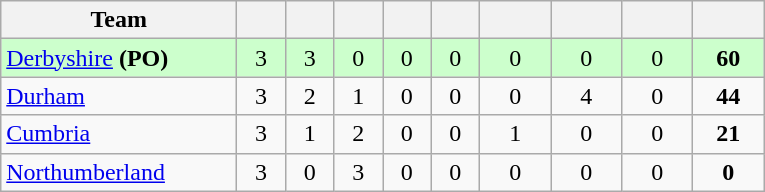<table class="wikitable" style="text-align:center">
<tr>
<th width="150">Team</th>
<th width="25"></th>
<th width="25"></th>
<th width="25"></th>
<th width="25"></th>
<th width="25"></th>
<th width="40"></th>
<th width="40"></th>
<th width="40"></th>
<th width="40"></th>
</tr>
<tr style="background:#cfc">
<td style="text-align:left"><a href='#'>Derbyshire</a> <strong>(PO)</strong></td>
<td>3</td>
<td>3</td>
<td>0</td>
<td>0</td>
<td>0</td>
<td>0</td>
<td>0</td>
<td>0</td>
<td><strong>60</strong></td>
</tr>
<tr>
<td style="text-align:left"><a href='#'>Durham</a></td>
<td>3</td>
<td>2</td>
<td>1</td>
<td>0</td>
<td>0</td>
<td>0</td>
<td>4</td>
<td>0</td>
<td><strong>44</strong></td>
</tr>
<tr>
<td style="text-align:left"><a href='#'>Cumbria</a></td>
<td>3</td>
<td>1</td>
<td>2</td>
<td>0</td>
<td>0</td>
<td>1</td>
<td>0</td>
<td>0</td>
<td><strong>21</strong></td>
</tr>
<tr>
<td style="text-align:left"><a href='#'>Northumberland</a></td>
<td>3</td>
<td>0</td>
<td>3</td>
<td>0</td>
<td>0</td>
<td>0</td>
<td>0</td>
<td>0</td>
<td><strong>0</strong></td>
</tr>
</table>
